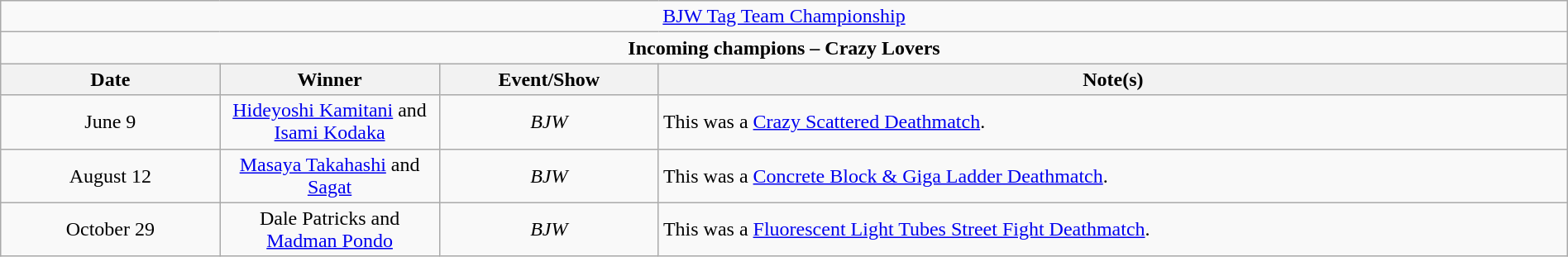<table class="wikitable" style="text-align:center; width:100%;">
<tr>
<td colspan="4" style="text-align: center;"><a href='#'>BJW Tag Team Championship</a></td>
</tr>
<tr>
<td colspan="4" style="text-align: center;"><strong>Incoming champions – Crazy Lovers </strong></td>
</tr>
<tr>
<th width=14%>Date</th>
<th width=14%>Winner</th>
<th width=14%>Event/Show</th>
<th width=58%>Note(s)</th>
</tr>
<tr>
<td>June 9</td>
<td><a href='#'>Hideyoshi Kamitani</a> and <a href='#'>Isami Kodaka</a></td>
<td><em>BJW</em></td>
<td align=left>This was a <a href='#'>Crazy Scattered Deathmatch</a>.</td>
</tr>
<tr>
<td>August 12</td>
<td><a href='#'>Masaya Takahashi</a> and <a href='#'>Sagat</a></td>
<td><em>BJW</em></td>
<td align=left>This was a <a href='#'>Concrete Block & Giga Ladder Deathmatch</a>.</td>
</tr>
<tr>
<td>October 29</td>
<td>Dale Patricks and <a href='#'>Madman Pondo</a></td>
<td><em>BJW</em></td>
<td align=left>This was a <a href='#'>Fluorescent Light Tubes Street Fight Deathmatch</a>.</td>
</tr>
</table>
